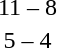<table style="text-align:center">
<tr>
<th width=200></th>
<th width=100></th>
<th width=200></th>
</tr>
<tr>
<td align=right><strong></strong></td>
<td>11 – 8</td>
<td align=left></td>
</tr>
<tr>
<td align=right><strong></strong></td>
<td>5 – 4</td>
<td align=left></td>
</tr>
</table>
